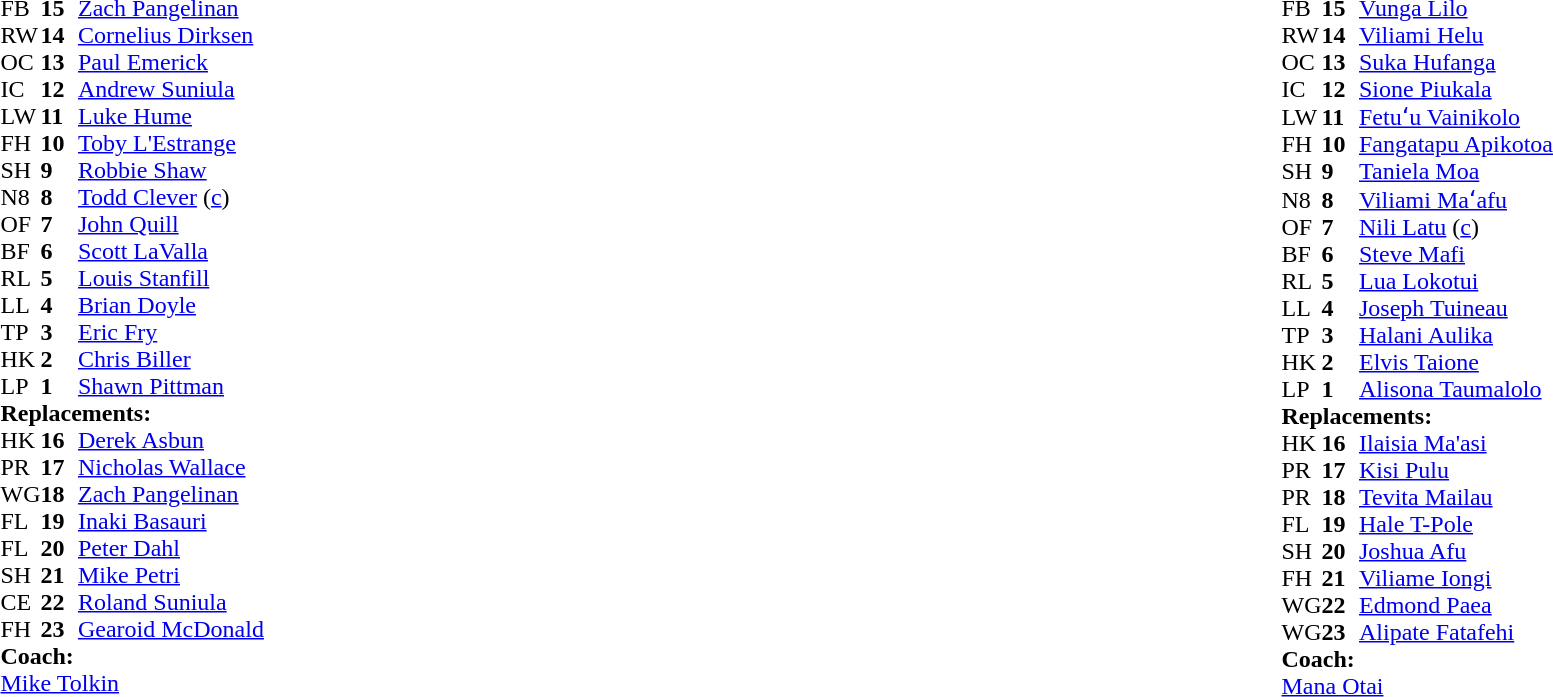<table width="100%">
<tr>
<td valign="top" width="50%"><br><table style="font-size: 100%" cellspacing="0" cellpadding="0">
<tr>
<th width="25"></th>
<th width="25"></th>
</tr>
<tr>
<td>FB</td>
<td><strong>15</strong></td>
<td><a href='#'>Zach Pangelinan</a></td>
</tr>
<tr>
<td>RW</td>
<td><strong>14</strong></td>
<td><a href='#'>Cornelius Dirksen</a></td>
</tr>
<tr>
<td>OC</td>
<td><strong>13</strong></td>
<td><a href='#'>Paul Emerick</a></td>
</tr>
<tr>
<td>IC</td>
<td><strong>12</strong></td>
<td><a href='#'>Andrew Suniula</a></td>
</tr>
<tr>
<td>LW</td>
<td><strong>11</strong></td>
<td><a href='#'>Luke Hume</a></td>
</tr>
<tr>
<td>FH</td>
<td><strong>10</strong></td>
<td><a href='#'>Toby L'Estrange</a></td>
</tr>
<tr>
<td>SH</td>
<td><strong>9</strong></td>
<td><a href='#'>Robbie Shaw</a></td>
</tr>
<tr>
<td>N8</td>
<td><strong>8</strong></td>
<td><a href='#'>Todd Clever</a> (<a href='#'>c</a>)</td>
</tr>
<tr>
<td>OF</td>
<td><strong>7</strong></td>
<td><a href='#'>John Quill</a></td>
</tr>
<tr>
<td>BF</td>
<td><strong>6</strong></td>
<td><a href='#'>Scott LaValla</a></td>
</tr>
<tr>
<td>RL</td>
<td><strong>5</strong></td>
<td><a href='#'>Louis Stanfill</a></td>
</tr>
<tr>
<td>LL</td>
<td><strong>4</strong></td>
<td><a href='#'>Brian Doyle</a></td>
</tr>
<tr>
<td>TP</td>
<td><strong>3</strong></td>
<td><a href='#'>Eric Fry</a></td>
</tr>
<tr>
<td>HK</td>
<td><strong>2</strong></td>
<td><a href='#'>Chris Biller</a></td>
</tr>
<tr>
<td>LP</td>
<td><strong>1</strong></td>
<td><a href='#'>Shawn Pittman</a></td>
</tr>
<tr>
<td colspan=3><strong>Replacements:</strong></td>
</tr>
<tr>
<td>HK</td>
<td><strong>16</strong></td>
<td><a href='#'>Derek Asbun</a></td>
</tr>
<tr>
<td>PR</td>
<td><strong>17</strong></td>
<td><a href='#'>Nicholas Wallace</a></td>
</tr>
<tr>
<td>WG</td>
<td><strong>18</strong></td>
<td><a href='#'>Zach Pangelinan</a></td>
</tr>
<tr>
<td>FL</td>
<td><strong>19</strong></td>
<td><a href='#'>Inaki Basauri</a></td>
</tr>
<tr>
<td>FL</td>
<td><strong>20</strong></td>
<td><a href='#'>Peter Dahl</a></td>
</tr>
<tr>
<td>SH</td>
<td><strong>21</strong></td>
<td><a href='#'>Mike Petri</a></td>
</tr>
<tr>
<td>CE</td>
<td><strong>22</strong></td>
<td><a href='#'>Roland Suniula</a></td>
</tr>
<tr>
<td>FH</td>
<td><strong>23</strong></td>
<td><a href='#'>Gearoid McDonald</a></td>
</tr>
<tr>
<td colspan=3><strong>Coach:</strong></td>
</tr>
<tr>
<td colspan="4"><a href='#'>Mike Tolkin</a></td>
</tr>
</table>
</td>
<td valign="top" width="50%"><br><table style="font-size: 100%" cellspacing="0" cellpadding="0" align="center">
<tr>
<th width="25"></th>
<th width="25"></th>
</tr>
<tr>
<td>FB</td>
<td><strong>15</strong></td>
<td><a href='#'>Vunga Lilo</a></td>
</tr>
<tr>
<td>RW</td>
<td><strong>14</strong></td>
<td><a href='#'>Viliami Helu</a></td>
</tr>
<tr>
<td>OC</td>
<td><strong>13</strong></td>
<td><a href='#'>Suka Hufanga</a></td>
</tr>
<tr>
<td>IC</td>
<td><strong>12</strong></td>
<td><a href='#'>Sione Piukala</a></td>
</tr>
<tr>
<td>LW</td>
<td><strong>11</strong></td>
<td><a href='#'>Fetuʻu Vainikolo</a></td>
</tr>
<tr>
<td>FH</td>
<td><strong>10</strong></td>
<td><a href='#'>Fangatapu Apikotoa</a></td>
</tr>
<tr>
<td>SH</td>
<td><strong>9</strong></td>
<td><a href='#'>Taniela Moa</a></td>
</tr>
<tr>
<td>N8</td>
<td><strong>8</strong></td>
<td><a href='#'>Viliami Maʻafu</a></td>
</tr>
<tr>
<td>OF</td>
<td><strong>7</strong></td>
<td><a href='#'>Nili Latu</a> (<a href='#'>c</a>)</td>
</tr>
<tr>
<td>BF</td>
<td><strong>6</strong></td>
<td><a href='#'>Steve Mafi</a></td>
</tr>
<tr>
<td>RL</td>
<td><strong>5</strong></td>
<td><a href='#'>Lua Lokotui</a></td>
</tr>
<tr>
<td>LL</td>
<td><strong>4</strong></td>
<td><a href='#'>Joseph Tuineau</a></td>
</tr>
<tr>
<td>TP</td>
<td><strong>3</strong></td>
<td><a href='#'>Halani Aulika</a></td>
</tr>
<tr>
<td>HK</td>
<td><strong>2</strong></td>
<td><a href='#'>Elvis Taione</a></td>
</tr>
<tr>
<td>LP</td>
<td><strong>1</strong></td>
<td><a href='#'>Alisona Taumalolo</a></td>
</tr>
<tr>
<td colspan=3><strong>Replacements:</strong></td>
</tr>
<tr>
<td>HK</td>
<td><strong>16</strong></td>
<td><a href='#'>Ilaisia Ma'asi</a></td>
</tr>
<tr>
<td>PR</td>
<td><strong>17</strong></td>
<td><a href='#'>Kisi Pulu</a></td>
</tr>
<tr>
<td>PR</td>
<td><strong>18</strong></td>
<td><a href='#'>Tevita Mailau</a></td>
</tr>
<tr>
<td>FL</td>
<td><strong>19</strong></td>
<td><a href='#'>Hale T-Pole</a></td>
</tr>
<tr>
<td>SH</td>
<td><strong>20</strong></td>
<td><a href='#'>Joshua Afu</a></td>
</tr>
<tr>
<td>FH</td>
<td><strong>21</strong></td>
<td><a href='#'>Viliame Iongi</a></td>
</tr>
<tr>
<td>WG</td>
<td><strong>22</strong></td>
<td><a href='#'>Edmond Paea</a></td>
</tr>
<tr>
<td>WG</td>
<td><strong>23</strong></td>
<td><a href='#'>Alipate Fatafehi</a></td>
</tr>
<tr>
<td colspan=3><strong>Coach:</strong></td>
</tr>
<tr>
<td colspan="4"><a href='#'>Mana Otai</a></td>
</tr>
</table>
</td>
</tr>
</table>
